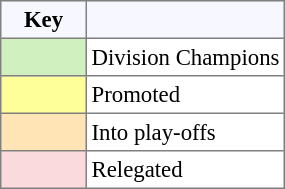<table bgcolor="#f7f8ff" cellpadding="3" cellspacing="0" border="1" style="font-size: 95%; border: gray solid 1px; border-collapse: collapse;text-align:center;">
<tr>
<th width=50>Key</th>
<th></th>
</tr>
<tr>
<td style="background:#d0f0c0;" width="20"></td>
<td bgcolor="#ffffff" align="left">Division Champions</td>
</tr>
<tr>
<td style="background:#FFFF99;" width="20"></td>
<td bgcolor="#ffffff" align="left">Promoted</td>
</tr>
<tr>
<td style="background: #FFE4B5" width="20"></td>
<td bgcolor="#ffffff" align="left">Into play-offs</td>
</tr>
<tr>
<td style="background: #FADADD" width="20"></td>
<td bgcolor="#ffffff" align="left">Relegated</td>
</tr>
</table>
